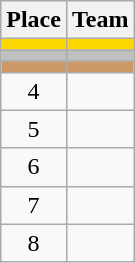<table class="wikitable" style="text-align: center;">
<tr>
<th>Place</th>
<th>Team</th>
</tr>
<tr style="background: gold">
<td></td>
<td style="text-align:left;"></td>
</tr>
<tr style="background: silver">
<td></td>
<td style="text-align:left;"></td>
</tr>
<tr style="background: #CC9966">
<td></td>
<td style="text-align:left;"></td>
</tr>
<tr>
<td>4</td>
<td style="text-align:left;"></td>
</tr>
<tr>
<td>5</td>
<td style="text-align:left;"></td>
</tr>
<tr>
<td>6</td>
<td style="text-align:left;"></td>
</tr>
<tr>
<td>7</td>
<td style="text-align:left;"></td>
</tr>
<tr>
<td>8</td>
<td style="text-align:left;"></td>
</tr>
</table>
